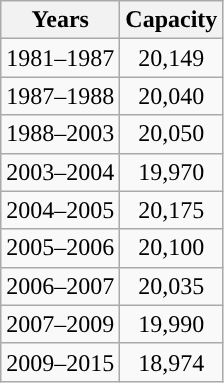<table class="wikitable" style="text-align:center;">
<tr>
<th>Years</th>
<th>Capacity</th>
</tr>
<tr>
<td>1981–1987</td>
<td>20,149</td>
</tr>
<tr>
<td>1987–1988</td>
<td>20,040</td>
</tr>
<tr>
<td>1988–2003</td>
<td>20,050</td>
</tr>
<tr>
<td>2003–2004</td>
<td>19,970</td>
</tr>
<tr>
<td>2004–2005</td>
<td>20,175</td>
</tr>
<tr>
<td>2005–2006</td>
<td>20,100</td>
</tr>
<tr>
<td>2006–2007</td>
<td>20,035</td>
</tr>
<tr>
<td>2007–2009</td>
<td>19,990</td>
</tr>
<tr>
<td>2009–2015</td>
<td>18,974</td>
</tr>
</table>
